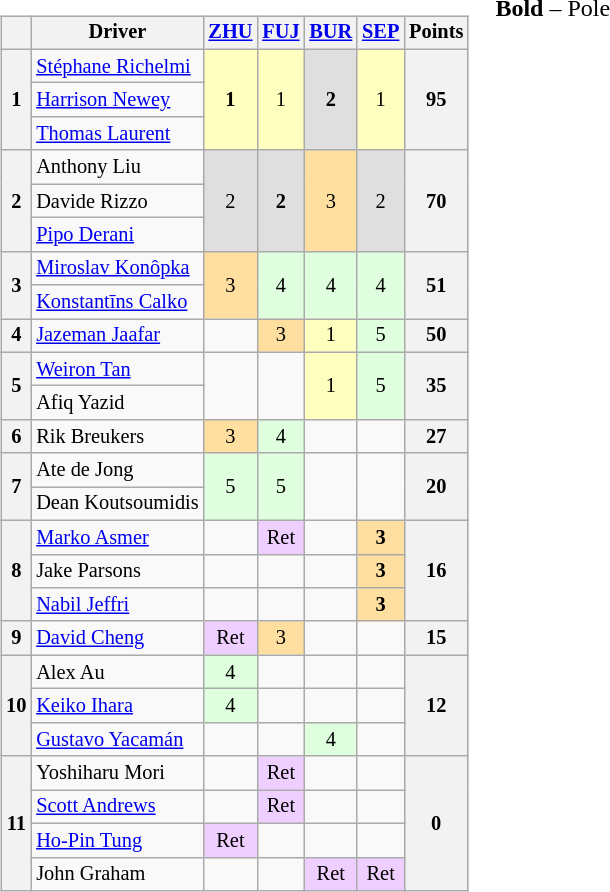<table>
<tr>
<td valign="top"><br><table class="wikitable" style="font-size: 85%; text-align:center;">
<tr>
<th></th>
<th>Driver</th>
<th><a href='#'>ZHU</a><br></th>
<th><a href='#'>FUJ</a><br></th>
<th><a href='#'>BUR</a><br></th>
<th><a href='#'>SEP</a><br></th>
<th>Points</th>
</tr>
<tr>
<th rowspan=3>1</th>
<td align=left> <a href='#'>Stéphane Richelmi</a></td>
<td rowspan=3 style="background:#ffffbf;"><strong>1</strong></td>
<td rowspan=3 style="background:#ffffbf;">1</td>
<td rowspan=3 style="background:#dfdfdf;"><strong>2</strong></td>
<td rowspan=3 style="background:#ffffbf;">1</td>
<th rowspan=3>95</th>
</tr>
<tr>
<td align=left> <a href='#'>Harrison Newey</a></td>
</tr>
<tr>
<td align=left> <a href='#'>Thomas Laurent</a></td>
</tr>
<tr>
<th rowspan=3>2</th>
<td align=left> Anthony Liu</td>
<td rowspan=3 style="background:#dfdfdf;">2</td>
<td rowspan=3 style="background:#dfdfdf;"><strong>2</strong></td>
<td rowspan=3 style="background:#ffdf9f;">3</td>
<td rowspan=3 style="background:#dfdfdf;">2</td>
<th rowspan=3>70</th>
</tr>
<tr>
<td align=left> Davide Rizzo</td>
</tr>
<tr>
<td align=left> <a href='#'>Pipo Derani</a></td>
</tr>
<tr>
<th rowspan=2>3</th>
<td align=left> <a href='#'>Miroslav Konôpka</a></td>
<td rowspan=2 style="background:#ffdf9f;">3</td>
<td rowspan=2 style="background:#dfffdf;">4</td>
<td rowspan=2 style="background:#dfffdf;">4</td>
<td rowspan=2 style="background:#dfffdf;">4</td>
<th rowspan=2>51</th>
</tr>
<tr>
<td align=left> <a href='#'>Konstantīns Calko</a></td>
</tr>
<tr>
<th>4</th>
<td align=left> <a href='#'>Jazeman Jaafar</a></td>
<td></td>
<td style="background:#ffdf9f;">3</td>
<td style="background:#ffffbf;">1</td>
<td style="background:#dfffdf;">5</td>
<th>50</th>
</tr>
<tr>
<th rowspan=2>5</th>
<td align=left> <a href='#'>Weiron Tan</a></td>
<td rowspan=2></td>
<td rowspan=2></td>
<td rowspan=2 style="background:#ffffbf;">1</td>
<td rowspan=2 style="background:#dfffdf;">5</td>
<th rowspan=2>35</th>
</tr>
<tr>
<td align=left> Afiq Yazid</td>
</tr>
<tr>
<th>6</th>
<td align=left> Rik Breukers</td>
<td style="background:#ffdf9f;">3</td>
<td style="background:#dfffdf;">4</td>
<td></td>
<td></td>
<th>27</th>
</tr>
<tr>
<th rowspan=2>7</th>
<td align=left> Ate de Jong</td>
<td rowspan=2 style="background:#dfffdf;">5</td>
<td rowspan=2 style="background:#dfffdf;">5</td>
<td rowspan=2></td>
<td rowspan=2></td>
<th rowspan=2>20</th>
</tr>
<tr>
<td align=left> Dean Koutsoumidis</td>
</tr>
<tr>
<th rowspan=3>8</th>
<td align=left> <a href='#'>Marko Asmer</a></td>
<td></td>
<td style="background:#efcfff;">Ret</td>
<td></td>
<td style="background:#ffdf9f;"><strong>3</strong></td>
<th rowspan=3>16</th>
</tr>
<tr>
<td align=left> Jake Parsons</td>
<td></td>
<td></td>
<td></td>
<td style="background:#ffdf9f;"><strong>3</strong></td>
</tr>
<tr>
<td align=left> <a href='#'>Nabil Jeffri</a></td>
<td></td>
<td></td>
<td></td>
<td style="background:#ffdf9f;"><strong>3</strong></td>
</tr>
<tr>
<th>9</th>
<td align=left> <a href='#'>David Cheng</a></td>
<td style="background:#efcfff;">Ret</td>
<td style="background:#ffdf9f;">3</td>
<td></td>
<td></td>
<th>15</th>
</tr>
<tr>
<th rowspan=3>10</th>
<td align=left> Alex Au</td>
<td style="background:#dfffdf;">4</td>
<td></td>
<td></td>
<td></td>
<th rowspan=3>12</th>
</tr>
<tr>
<td align=left> <a href='#'>Keiko Ihara</a></td>
<td style="background:#dfffdf;">4</td>
<td></td>
<td></td>
<td></td>
</tr>
<tr>
<td align=left> <a href='#'>Gustavo Yacamán</a></td>
<td></td>
<td></td>
<td style="background:#dfffdf;">4</td>
<td></td>
</tr>
<tr>
<th rowspan=4>11</th>
<td align=left> Yoshiharu Mori</td>
<td></td>
<td style="background:#efcfff;">Ret</td>
<td></td>
<td></td>
<th rowspan=4>0</th>
</tr>
<tr>
<td align=left> <a href='#'>Scott Andrews</a></td>
<td></td>
<td style="background:#efcfff;">Ret</td>
<td></td>
<td></td>
</tr>
<tr>
<td align=left> <a href='#'>Ho-Pin Tung</a></td>
<td style="background:#efcfff;">Ret</td>
<td></td>
<td></td>
<td></td>
</tr>
<tr>
<td align=left> John Graham</td>
<td></td>
<td></td>
<td style="background:#efcfff;">Ret</td>
<td style="background:#efcfff;">Ret</td>
</tr>
</table>
</td>
<td valign="top"><br>
<span><strong>Bold</strong> – Pole<br></span></td>
</tr>
</table>
